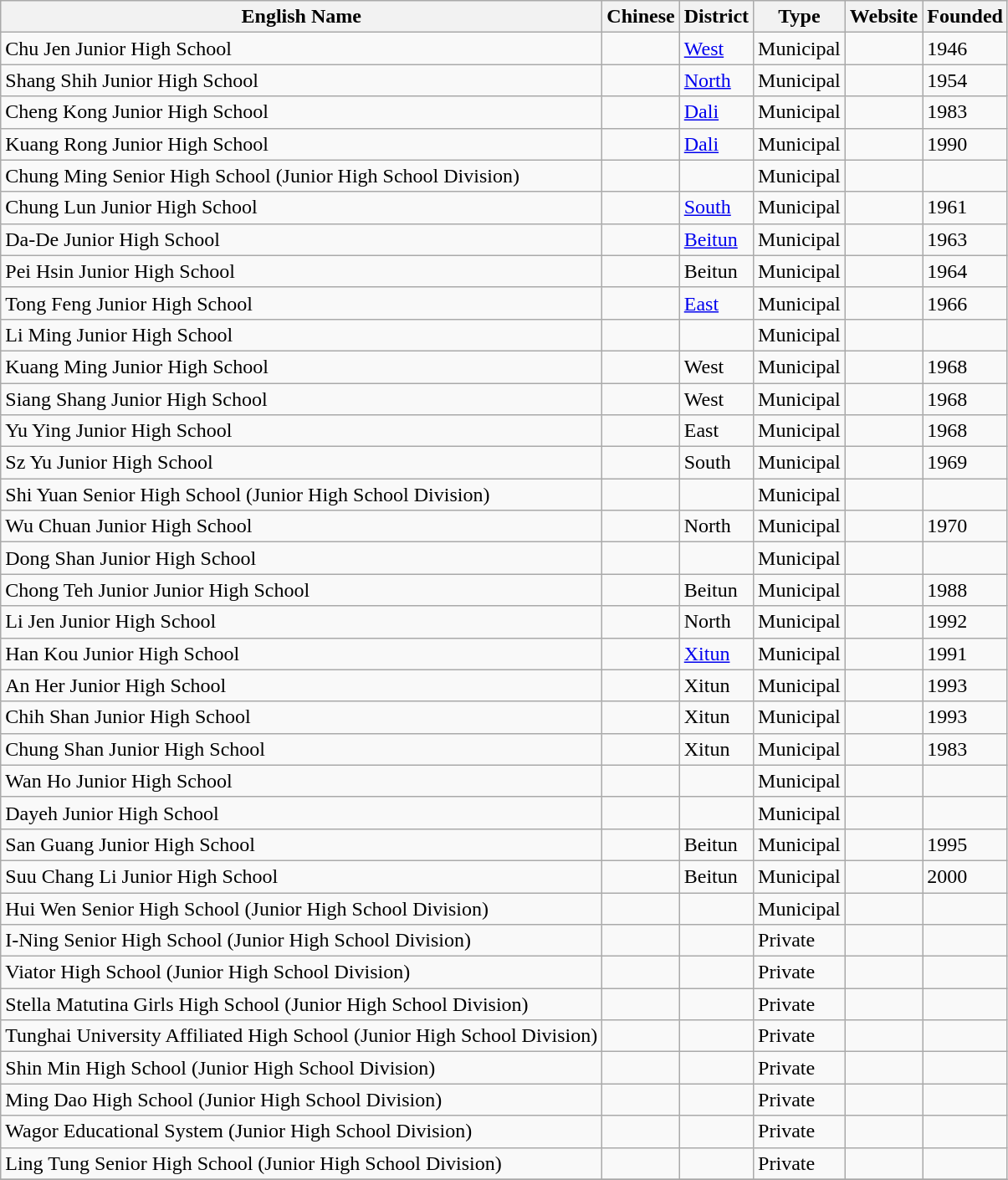<table class="wikitable">
<tr>
<th>English Name</th>
<th>Chinese</th>
<th>District</th>
<th>Type</th>
<th>Website</th>
<th>Founded</th>
</tr>
<tr>
<td>Chu Jen Junior High School</td>
<td></td>
<td><a href='#'>West</a></td>
<td>Municipal</td>
<td> </td>
<td>1946</td>
</tr>
<tr>
<td>Shang Shih Junior High School</td>
<td></td>
<td><a href='#'>North</a></td>
<td>Municipal</td>
<td> </td>
<td>1954</td>
</tr>
<tr>
<td>Cheng Kong Junior High School</td>
<td></td>
<td><a href='#'>Dali</a></td>
<td>Municipal</td>
<td></td>
<td>1983</td>
</tr>
<tr>
<td>Kuang Rong Junior High School</td>
<td></td>
<td><a href='#'>Dali</a></td>
<td>Municipal</td>
<td></td>
<td>1990</td>
</tr>
<tr>
<td>Chung Ming Senior High School (Junior High School Division)</td>
<td></td>
<td></td>
<td>Municipal</td>
<td></td>
<td></td>
</tr>
<tr>
<td>Chung Lun Junior High School</td>
<td></td>
<td><a href='#'>South</a></td>
<td>Municipal</td>
<td> </td>
<td>1961</td>
</tr>
<tr>
<td>Da-De Junior High School</td>
<td></td>
<td><a href='#'>Beitun</a></td>
<td>Municipal</td>
<td> </td>
<td>1963</td>
</tr>
<tr>
<td>Pei Hsin Junior High School</td>
<td></td>
<td>Beitun</td>
<td>Municipal</td>
<td> </td>
<td>1964</td>
</tr>
<tr>
<td>Tong Feng Junior High School</td>
<td></td>
<td><a href='#'>East</a></td>
<td>Municipal</td>
<td> </td>
<td>1966</td>
</tr>
<tr>
<td>Li Ming Junior High School</td>
<td></td>
<td></td>
<td>Municipal</td>
<td></td>
<td></td>
</tr>
<tr>
<td>Kuang Ming Junior High School</td>
<td></td>
<td>West</td>
<td>Municipal</td>
<td></td>
<td>1968</td>
</tr>
<tr>
<td>Siang Shang Junior High School</td>
<td></td>
<td>West</td>
<td>Municipal</td>
<td> </td>
<td>1968</td>
</tr>
<tr>
<td>Yu Ying Junior High School</td>
<td></td>
<td>East</td>
<td>Municipal</td>
<td> </td>
<td>1968</td>
</tr>
<tr>
<td>Sz Yu Junior High School</td>
<td></td>
<td>South</td>
<td>Municipal</td>
<td> </td>
<td>1969</td>
</tr>
<tr>
<td>Shi Yuan Senior High School (Junior High School Division)</td>
<td></td>
<td></td>
<td>Municipal</td>
<td></td>
<td></td>
</tr>
<tr>
<td>Wu Chuan Junior High School</td>
<td></td>
<td>North</td>
<td>Municipal</td>
<td></td>
<td>1970</td>
</tr>
<tr>
<td>Dong Shan Junior High School</td>
<td></td>
<td></td>
<td>Municipal</td>
<td></td>
<td></td>
</tr>
<tr>
<td>Chong Teh Junior Junior High School</td>
<td></td>
<td>Beitun</td>
<td>Municipal</td>
<td> </td>
<td>1988</td>
</tr>
<tr>
<td>Li Jen Junior High School</td>
<td></td>
<td>North</td>
<td>Municipal</td>
<td> </td>
<td>1992</td>
</tr>
<tr>
<td>Han Kou Junior High School</td>
<td></td>
<td><a href='#'>Xitun</a></td>
<td>Municipal</td>
<td> </td>
<td>1991</td>
</tr>
<tr>
<td>An Her Junior High School</td>
<td></td>
<td>Xitun</td>
<td>Municipal</td>
<td> </td>
<td>1993</td>
</tr>
<tr>
<td>Chih Shan Junior High School</td>
<td></td>
<td>Xitun</td>
<td>Municipal</td>
<td> </td>
<td>1993</td>
</tr>
<tr>
<td>Chung Shan Junior High School</td>
<td></td>
<td>Xitun</td>
<td>Municipal</td>
<td></td>
<td>1983</td>
</tr>
<tr>
<td>Wan Ho Junior High School</td>
<td></td>
<td></td>
<td>Municipal</td>
<td></td>
<td></td>
</tr>
<tr>
<td>Dayeh Junior High School</td>
<td></td>
<td></td>
<td>Municipal</td>
<td></td>
<td></td>
</tr>
<tr>
<td>San Guang Junior High School</td>
<td></td>
<td>Beitun</td>
<td>Municipal</td>
<td> </td>
<td>1995</td>
</tr>
<tr>
<td>Suu Chang Li Junior High School</td>
<td></td>
<td>Beitun</td>
<td>Municipal</td>
<td> </td>
<td>2000</td>
</tr>
<tr>
<td>Hui Wen Senior High School (Junior High School Division)</td>
<td></td>
<td></td>
<td>Municipal</td>
<td></td>
<td></td>
</tr>
<tr>
<td>I-Ning Senior High School (Junior High School Division)</td>
<td></td>
<td></td>
<td>Private</td>
<td></td>
<td></td>
</tr>
<tr>
<td>Viator High School (Junior High School Division)</td>
<td></td>
<td></td>
<td>Private</td>
<td></td>
<td></td>
</tr>
<tr>
<td>Stella Matutina Girls High School (Junior High School Division)</td>
<td></td>
<td></td>
<td>Private</td>
<td></td>
<td></td>
</tr>
<tr>
<td>Tunghai University Affiliated High School (Junior High School Division)</td>
<td></td>
<td></td>
<td>Private</td>
<td></td>
<td></td>
</tr>
<tr>
<td>Shin Min High School (Junior High School Division)</td>
<td></td>
<td></td>
<td>Private</td>
<td></td>
<td></td>
</tr>
<tr>
<td>Ming Dao High School (Junior High School Division)</td>
<td></td>
<td></td>
<td>Private</td>
<td></td>
<td></td>
</tr>
<tr>
<td>Wagor Educational System (Junior High School Division)</td>
<td></td>
<td></td>
<td>Private</td>
<td></td>
<td></td>
</tr>
<tr>
<td>Ling Tung Senior High School (Junior High School Division)</td>
<td></td>
<td></td>
<td>Private</td>
<td></td>
<td></td>
</tr>
<tr>
</tr>
</table>
